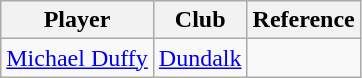<table class="wikitable">
<tr>
<th>Player</th>
<th>Club</th>
<th>Reference</th>
</tr>
<tr>
<td> <a href='#'>Michael Duffy</a></td>
<td><a href='#'>Dundalk</a></td>
<td align=center></td>
</tr>
</table>
